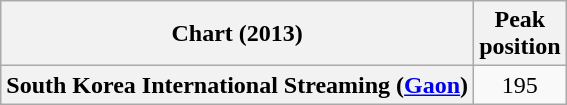<table class="wikitable plainrowheaders" style="text-align:center">
<tr>
<th scope="col">Chart (2013)</th>
<th scope="col">Peak<br>position</th>
</tr>
<tr>
<th scope="row">South Korea International Streaming (<a href='#'>Gaon</a>)</th>
<td>195</td>
</tr>
</table>
